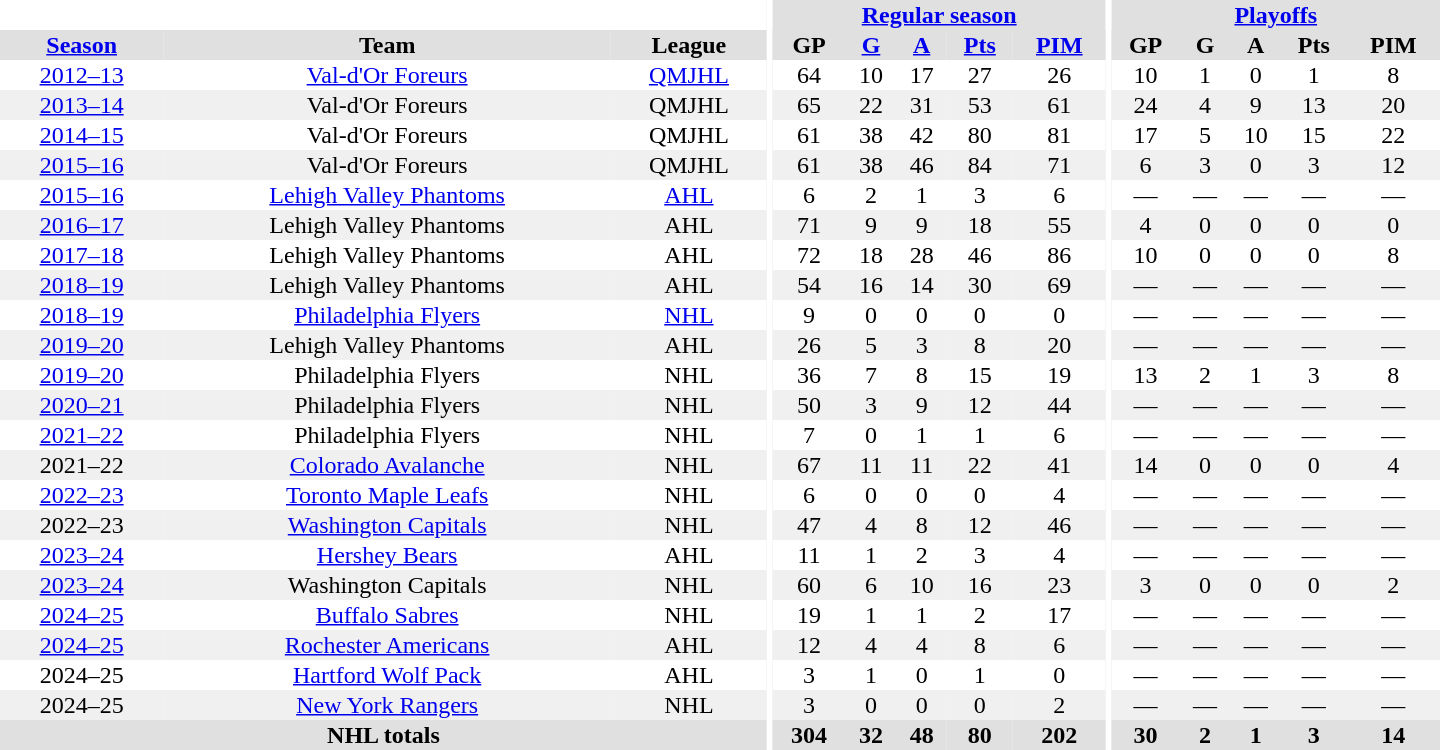<table border="0" cellpadding="1" cellspacing="0" style="text-align:center; width:60em;">
<tr bgcolor="#e0e0e0">
<th colspan="3" bgcolor="#ffffff"></th>
<th rowspan="99" bgcolor="#ffffff"></th>
<th colspan="5"><a href='#'>Regular season</a></th>
<th rowspan="99" bgcolor="#ffffff"></th>
<th colspan="5"><a href='#'>Playoffs</a></th>
</tr>
<tr bgcolor="#e0e0e0">
<th><a href='#'>Season</a></th>
<th>Team</th>
<th>League</th>
<th>GP</th>
<th><a href='#'>G</a></th>
<th><a href='#'>A</a></th>
<th><a href='#'>Pts</a></th>
<th><a href='#'>PIM</a></th>
<th>GP</th>
<th>G</th>
<th>A</th>
<th>Pts</th>
<th>PIM</th>
</tr>
<tr>
<td><a href='#'>2012–13</a></td>
<td><a href='#'>Val-d'Or Foreurs</a></td>
<td><a href='#'>QMJHL</a></td>
<td>64</td>
<td>10</td>
<td>17</td>
<td>27</td>
<td>26</td>
<td>10</td>
<td>1</td>
<td>0</td>
<td>1</td>
<td>8</td>
</tr>
<tr bgcolor="#f0f0f0">
<td><a href='#'>2013–14</a></td>
<td>Val-d'Or Foreurs</td>
<td>QMJHL</td>
<td>65</td>
<td>22</td>
<td>31</td>
<td>53</td>
<td>61</td>
<td>24</td>
<td>4</td>
<td>9</td>
<td>13</td>
<td>20</td>
</tr>
<tr>
<td><a href='#'>2014–15</a></td>
<td>Val-d'Or Foreurs</td>
<td>QMJHL</td>
<td>61</td>
<td>38</td>
<td>42</td>
<td>80</td>
<td>81</td>
<td>17</td>
<td>5</td>
<td>10</td>
<td>15</td>
<td>22</td>
</tr>
<tr bgcolor="#f0f0f0">
<td><a href='#'>2015–16</a></td>
<td>Val-d'Or Foreurs</td>
<td>QMJHL</td>
<td>61</td>
<td>38</td>
<td>46</td>
<td>84</td>
<td>71</td>
<td>6</td>
<td>3</td>
<td>0</td>
<td>3</td>
<td>12</td>
</tr>
<tr>
<td><a href='#'>2015–16</a></td>
<td><a href='#'>Lehigh Valley Phantoms</a></td>
<td><a href='#'>AHL</a></td>
<td>6</td>
<td>2</td>
<td>1</td>
<td>3</td>
<td>6</td>
<td>—</td>
<td>—</td>
<td>—</td>
<td>—</td>
<td>—</td>
</tr>
<tr bgcolor="#f0f0f0">
<td><a href='#'>2016–17</a></td>
<td>Lehigh Valley Phantoms</td>
<td>AHL</td>
<td>71</td>
<td>9</td>
<td>9</td>
<td>18</td>
<td>55</td>
<td>4</td>
<td>0</td>
<td>0</td>
<td>0</td>
<td>0</td>
</tr>
<tr>
<td><a href='#'>2017–18</a></td>
<td>Lehigh Valley Phantoms</td>
<td>AHL</td>
<td>72</td>
<td>18</td>
<td>28</td>
<td>46</td>
<td>86</td>
<td>10</td>
<td>0</td>
<td>0</td>
<td>0</td>
<td>8</td>
</tr>
<tr bgcolor="#f0f0f0">
<td><a href='#'>2018–19</a></td>
<td>Lehigh Valley Phantoms</td>
<td>AHL</td>
<td>54</td>
<td>16</td>
<td>14</td>
<td>30</td>
<td>69</td>
<td>—</td>
<td>—</td>
<td>—</td>
<td>—</td>
<td>—</td>
</tr>
<tr>
<td><a href='#'>2018–19</a></td>
<td><a href='#'>Philadelphia Flyers</a></td>
<td><a href='#'>NHL</a></td>
<td>9</td>
<td>0</td>
<td>0</td>
<td>0</td>
<td>0</td>
<td>—</td>
<td>—</td>
<td>—</td>
<td>—</td>
<td>—</td>
</tr>
<tr bgcolor="#f0f0f0">
<td><a href='#'>2019–20</a></td>
<td>Lehigh Valley Phantoms</td>
<td>AHL</td>
<td>26</td>
<td>5</td>
<td>3</td>
<td>8</td>
<td>20</td>
<td>—</td>
<td>—</td>
<td>—</td>
<td>—</td>
<td>—</td>
</tr>
<tr>
<td><a href='#'>2019–20</a></td>
<td>Philadelphia Flyers</td>
<td>NHL</td>
<td>36</td>
<td>7</td>
<td>8</td>
<td>15</td>
<td>19</td>
<td>13</td>
<td>2</td>
<td>1</td>
<td>3</td>
<td>8</td>
</tr>
<tr bgcolor="#f0f0f0">
<td><a href='#'>2020–21</a></td>
<td>Philadelphia Flyers</td>
<td>NHL</td>
<td>50</td>
<td>3</td>
<td>9</td>
<td>12</td>
<td>44</td>
<td>—</td>
<td>—</td>
<td>—</td>
<td>—</td>
<td>—</td>
</tr>
<tr>
<td><a href='#'>2021–22</a></td>
<td>Philadelphia Flyers</td>
<td>NHL</td>
<td>7</td>
<td>0</td>
<td>1</td>
<td>1</td>
<td>6</td>
<td>—</td>
<td>—</td>
<td>—</td>
<td>—</td>
<td>—</td>
</tr>
<tr bgcolor="#f0f0f0">
<td>2021–22</td>
<td><a href='#'>Colorado Avalanche</a></td>
<td>NHL</td>
<td>67</td>
<td>11</td>
<td>11</td>
<td>22</td>
<td>41</td>
<td>14</td>
<td>0</td>
<td>0</td>
<td>0</td>
<td>4</td>
</tr>
<tr>
<td><a href='#'>2022–23</a></td>
<td><a href='#'>Toronto Maple Leafs</a></td>
<td>NHL</td>
<td>6</td>
<td>0</td>
<td>0</td>
<td>0</td>
<td>4</td>
<td>—</td>
<td>—</td>
<td>—</td>
<td>—</td>
<td>—</td>
</tr>
<tr bgcolor="#f0f0f0">
<td>2022–23</td>
<td><a href='#'>Washington Capitals</a></td>
<td>NHL</td>
<td>47</td>
<td>4</td>
<td>8</td>
<td>12</td>
<td>46</td>
<td>—</td>
<td>—</td>
<td>—</td>
<td>—</td>
<td>—</td>
</tr>
<tr>
<td><a href='#'>2023–24</a></td>
<td><a href='#'>Hershey Bears</a></td>
<td>AHL</td>
<td>11</td>
<td>1</td>
<td>2</td>
<td>3</td>
<td>4</td>
<td>—</td>
<td>—</td>
<td>—</td>
<td>—</td>
<td>—</td>
</tr>
<tr bgcolor="#f0f0f0">
<td><a href='#'>2023–24</a></td>
<td>Washington Capitals</td>
<td>NHL</td>
<td>60</td>
<td>6</td>
<td>10</td>
<td>16</td>
<td>23</td>
<td>3</td>
<td>0</td>
<td>0</td>
<td>0</td>
<td>2</td>
</tr>
<tr>
<td><a href='#'>2024–25</a></td>
<td><a href='#'>Buffalo Sabres</a></td>
<td>NHL</td>
<td>19</td>
<td>1</td>
<td>1</td>
<td>2</td>
<td>17</td>
<td>—</td>
<td>—</td>
<td>—</td>
<td>—</td>
<td>—</td>
</tr>
<tr bgcolor="#f0f0f0">
<td><a href='#'>2024–25</a></td>
<td><a href='#'>Rochester Americans</a></td>
<td>AHL</td>
<td>12</td>
<td>4</td>
<td>4</td>
<td>8</td>
<td>6</td>
<td>—</td>
<td>—</td>
<td>—</td>
<td>—</td>
<td>—</td>
</tr>
<tr>
<td>2024–25</td>
<td><a href='#'>Hartford Wolf Pack</a></td>
<td>AHL</td>
<td>3</td>
<td>1</td>
<td>0</td>
<td>1</td>
<td>0</td>
<td>—</td>
<td>—</td>
<td>—</td>
<td>—</td>
<td>—</td>
</tr>
<tr bgcolor="#f0f0f0">
<td>2024–25</td>
<td><a href='#'>New York Rangers</a></td>
<td>NHL</td>
<td>3</td>
<td>0</td>
<td>0</td>
<td>0</td>
<td>2</td>
<td>—</td>
<td>—</td>
<td>—</td>
<td>—</td>
<td>—</td>
</tr>
<tr bgcolor="#e0e0e0">
<th colspan="3">NHL totals</th>
<th>304</th>
<th>32</th>
<th>48</th>
<th>80</th>
<th>202</th>
<th>30</th>
<th>2</th>
<th>1</th>
<th>3</th>
<th>14</th>
</tr>
</table>
